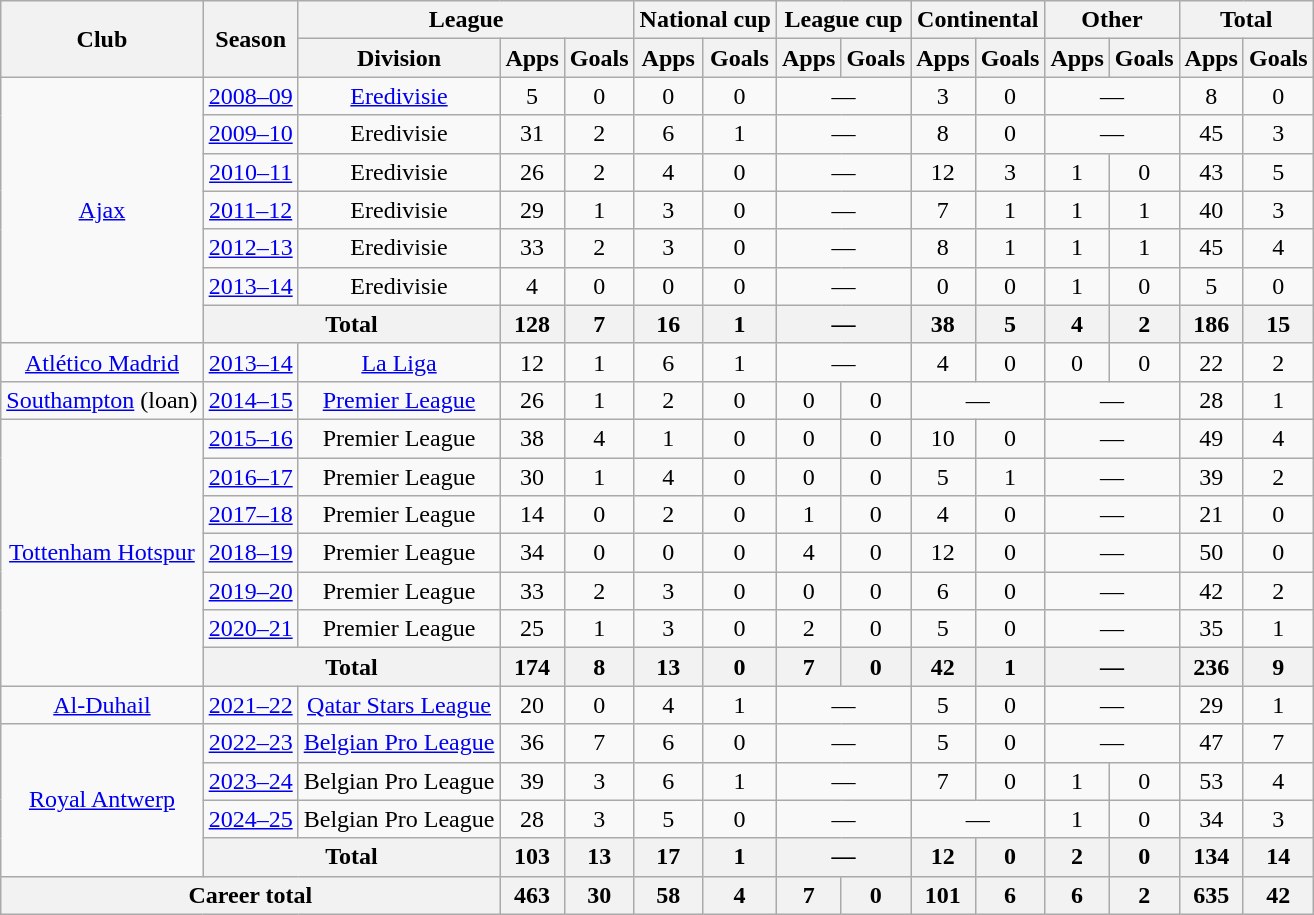<table class="wikitable" style="text-align:center">
<tr>
<th rowspan=2>Club</th>
<th rowspan=2>Season</th>
<th colspan=3>League</th>
<th colspan=2>National cup</th>
<th colspan=2>League cup</th>
<th colspan=2>Continental</th>
<th colspan=2>Other</th>
<th colspan=2>Total</th>
</tr>
<tr>
<th>Division</th>
<th>Apps</th>
<th>Goals</th>
<th>Apps</th>
<th>Goals</th>
<th>Apps</th>
<th>Goals</th>
<th>Apps</th>
<th>Goals</th>
<th>Apps</th>
<th>Goals</th>
<th>Apps</th>
<th>Goals</th>
</tr>
<tr>
<td rowspan=7><a href='#'>Ajax</a></td>
<td><a href='#'>2008–09</a></td>
<td><a href='#'>Eredivisie</a></td>
<td>5</td>
<td>0</td>
<td>0</td>
<td>0</td>
<td colspan=2>—</td>
<td>3</td>
<td>0</td>
<td colspan=2>—</td>
<td>8</td>
<td>0</td>
</tr>
<tr>
<td><a href='#'>2009–10</a></td>
<td>Eredivisie</td>
<td>31</td>
<td>2</td>
<td>6</td>
<td>1</td>
<td colspan=2>—</td>
<td>8</td>
<td>0</td>
<td colspan=2>—</td>
<td>45</td>
<td>3</td>
</tr>
<tr>
<td><a href='#'>2010–11</a></td>
<td>Eredivisie</td>
<td>26</td>
<td>2</td>
<td>4</td>
<td>0</td>
<td colspan=2>—</td>
<td>12</td>
<td>3</td>
<td>1</td>
<td>0</td>
<td>43</td>
<td>5</td>
</tr>
<tr>
<td><a href='#'>2011–12</a></td>
<td>Eredivisie</td>
<td>29</td>
<td>1</td>
<td>3</td>
<td>0</td>
<td colspan=2>—</td>
<td>7</td>
<td>1</td>
<td>1</td>
<td>1</td>
<td>40</td>
<td>3</td>
</tr>
<tr>
<td><a href='#'>2012–13</a></td>
<td>Eredivisie</td>
<td>33</td>
<td>2</td>
<td>3</td>
<td>0</td>
<td colspan=2>—</td>
<td>8</td>
<td>1</td>
<td>1</td>
<td>1</td>
<td>45</td>
<td>4</td>
</tr>
<tr>
<td><a href='#'>2013–14</a></td>
<td>Eredivisie</td>
<td>4</td>
<td>0</td>
<td>0</td>
<td>0</td>
<td colspan=2>—</td>
<td>0</td>
<td>0</td>
<td>1</td>
<td>0</td>
<td>5</td>
<td>0</td>
</tr>
<tr>
<th colspan=2>Total</th>
<th>128</th>
<th>7</th>
<th>16</th>
<th>1</th>
<th colspan=2>—</th>
<th>38</th>
<th>5</th>
<th>4</th>
<th>2</th>
<th>186</th>
<th>15</th>
</tr>
<tr>
<td><a href='#'>Atlético Madrid</a></td>
<td><a href='#'>2013–14</a></td>
<td><a href='#'>La Liga</a></td>
<td>12</td>
<td>1</td>
<td>6</td>
<td>1</td>
<td colspan=2>—</td>
<td>4</td>
<td>0</td>
<td>0</td>
<td>0</td>
<td>22</td>
<td>2</td>
</tr>
<tr>
<td><a href='#'>Southampton</a> (loan)</td>
<td><a href='#'>2014–15</a></td>
<td><a href='#'>Premier League</a></td>
<td>26</td>
<td>1</td>
<td>2</td>
<td>0</td>
<td>0</td>
<td>0</td>
<td colspan=2>—</td>
<td colspan=2>—</td>
<td>28</td>
<td>1</td>
</tr>
<tr>
<td rowspan=7><a href='#'>Tottenham Hotspur</a></td>
<td><a href='#'>2015–16</a></td>
<td>Premier League</td>
<td>38</td>
<td>4</td>
<td>1</td>
<td>0</td>
<td>0</td>
<td>0</td>
<td>10</td>
<td>0</td>
<td colspan=2>—</td>
<td>49</td>
<td>4</td>
</tr>
<tr>
<td><a href='#'>2016–17</a></td>
<td>Premier League</td>
<td>30</td>
<td>1</td>
<td>4</td>
<td>0</td>
<td>0</td>
<td>0</td>
<td>5</td>
<td>1</td>
<td colspan=2>—</td>
<td>39</td>
<td>2</td>
</tr>
<tr>
<td><a href='#'>2017–18</a></td>
<td>Premier League</td>
<td>14</td>
<td>0</td>
<td>2</td>
<td>0</td>
<td>1</td>
<td>0</td>
<td>4</td>
<td>0</td>
<td colspan=2>—</td>
<td>21</td>
<td>0</td>
</tr>
<tr>
<td><a href='#'>2018–19</a></td>
<td>Premier League</td>
<td>34</td>
<td>0</td>
<td>0</td>
<td>0</td>
<td>4</td>
<td>0</td>
<td>12</td>
<td>0</td>
<td colspan=2>—</td>
<td>50</td>
<td>0</td>
</tr>
<tr>
<td><a href='#'>2019–20</a></td>
<td>Premier League</td>
<td>33</td>
<td>2</td>
<td>3</td>
<td>0</td>
<td>0</td>
<td>0</td>
<td>6</td>
<td>0</td>
<td colspan=2>—</td>
<td>42</td>
<td>2</td>
</tr>
<tr>
<td><a href='#'>2020–21</a></td>
<td>Premier League</td>
<td>25</td>
<td>1</td>
<td>3</td>
<td>0</td>
<td>2</td>
<td>0</td>
<td>5</td>
<td>0</td>
<td colspan=2>—</td>
<td>35</td>
<td>1</td>
</tr>
<tr>
<th colspan=2>Total</th>
<th>174</th>
<th>8</th>
<th>13</th>
<th>0</th>
<th>7</th>
<th>0</th>
<th>42</th>
<th>1</th>
<th colspan=2>—</th>
<th>236</th>
<th>9</th>
</tr>
<tr>
<td><a href='#'>Al-Duhail</a></td>
<td><a href='#'>2021–22</a></td>
<td><a href='#'>Qatar Stars League</a></td>
<td>20</td>
<td>0</td>
<td>4</td>
<td>1</td>
<td colspan=2>—</td>
<td>5</td>
<td>0</td>
<td colspan=2>—</td>
<td>29</td>
<td>1</td>
</tr>
<tr>
<td rowspan=4><a href='#'>Royal Antwerp</a></td>
<td><a href='#'>2022–23</a></td>
<td><a href='#'>Belgian Pro League</a></td>
<td>36</td>
<td>7</td>
<td>6</td>
<td>0</td>
<td colspan=2>—</td>
<td>5</td>
<td>0</td>
<td colspan=2>—</td>
<td>47</td>
<td>7</td>
</tr>
<tr>
<td><a href='#'>2023–24</a></td>
<td>Belgian Pro League</td>
<td>39</td>
<td>3</td>
<td>6</td>
<td>1</td>
<td colspan=2>—</td>
<td>7</td>
<td>0</td>
<td>1</td>
<td>0</td>
<td>53</td>
<td>4</td>
</tr>
<tr>
<td><a href='#'>2024–25</a></td>
<td>Belgian Pro League</td>
<td>28</td>
<td>3</td>
<td>5</td>
<td>0</td>
<td colspan=2>—</td>
<td colspan=2>—</td>
<td>1</td>
<td>0</td>
<td>34</td>
<td>3</td>
</tr>
<tr>
<th colspan=2>Total</th>
<th>103</th>
<th>13</th>
<th>17</th>
<th>1</th>
<th colspan=2>—</th>
<th>12</th>
<th>0</th>
<th>2</th>
<th>0</th>
<th>134</th>
<th>14</th>
</tr>
<tr>
<th colspan=3>Career total</th>
<th>463</th>
<th>30</th>
<th>58</th>
<th>4</th>
<th>7</th>
<th>0</th>
<th>101</th>
<th>6</th>
<th>6</th>
<th>2</th>
<th>635</th>
<th>42</th>
</tr>
</table>
